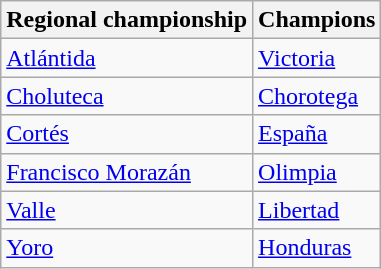<table class="wikitable">
<tr>
<th>Regional championship</th>
<th>Champions</th>
</tr>
<tr>
<td><a href='#'>Atlántida</a></td>
<td><a href='#'>Victoria</a></td>
</tr>
<tr>
<td><a href='#'>Choluteca</a></td>
<td><a href='#'>Chorotega</a></td>
</tr>
<tr>
<td><a href='#'>Cortés</a></td>
<td><a href='#'>España</a></td>
</tr>
<tr>
<td><a href='#'>Francisco Morazán</a></td>
<td><a href='#'>Olimpia</a></td>
</tr>
<tr>
<td><a href='#'>Valle</a></td>
<td><a href='#'>Libertad</a></td>
</tr>
<tr>
<td><a href='#'>Yoro</a></td>
<td><a href='#'>Honduras</a></td>
</tr>
</table>
